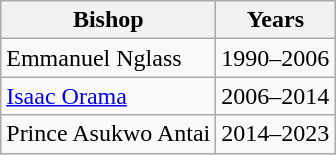<table class="wikitable">
<tr>
<th>Bishop</th>
<th>Years</th>
</tr>
<tr>
<td>Emmanuel Nglass</td>
<td>1990–2006</td>
</tr>
<tr>
<td><a href='#'>Isaac Orama</a></td>
<td>2006–2014</td>
</tr>
<tr>
<td>Prince Asukwo Antai</td>
<td>2014–2023</td>
</tr>
</table>
